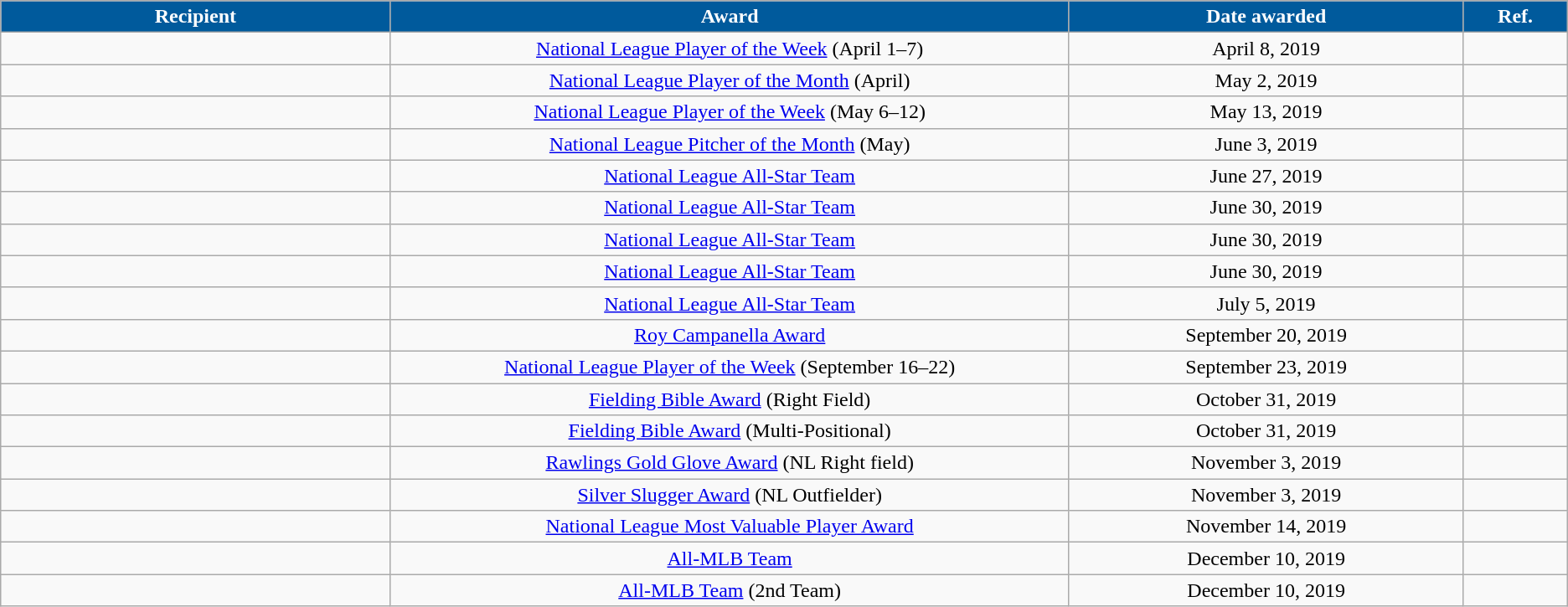<table class="wikitable sortable collapsible" style="text-align:center">
<tr>
<th style="background:#005A9C; color:#FFF" width="5%">Recipient</th>
<th style="background:#005A9C; color:#FFF" width="9%">Award</th>
<th style="background:#005A9C; color:#FFF" width="5%">Date awarded</th>
<th style="background:#005A9C; color:#FFF" width="1%" class="unsortable">Ref.</th>
</tr>
<tr>
<td></td>
<td><a href='#'>National League Player of the Week</a> (April 1–7)</td>
<td>April 8, 2019</td>
<td></td>
</tr>
<tr>
<td></td>
<td><a href='#'>National League Player of the Month</a> (April)</td>
<td>May 2, 2019</td>
<td></td>
</tr>
<tr>
<td></td>
<td><a href='#'>National League Player of the Week</a> (May 6–12)</td>
<td>May 13, 2019</td>
<td></td>
</tr>
<tr>
<td></td>
<td><a href='#'>National League Pitcher of the Month</a> (May)</td>
<td>June 3, 2019</td>
<td></td>
</tr>
<tr>
<td></td>
<td><a href='#'>National League All-Star Team</a></td>
<td>June 27, 2019</td>
<td></td>
</tr>
<tr>
<td></td>
<td><a href='#'>National League All-Star Team</a></td>
<td>June 30, 2019</td>
<td></td>
</tr>
<tr>
<td></td>
<td><a href='#'>National League All-Star Team</a></td>
<td>June 30, 2019</td>
<td></td>
</tr>
<tr>
<td></td>
<td><a href='#'>National League All-Star Team</a></td>
<td>June 30, 2019</td>
<td></td>
</tr>
<tr>
<td></td>
<td><a href='#'>National League All-Star Team</a></td>
<td>July 5, 2019</td>
<td></td>
</tr>
<tr>
<td></td>
<td><a href='#'>Roy Campanella Award</a></td>
<td>September 20, 2019</td>
<td></td>
</tr>
<tr>
<td></td>
<td><a href='#'>National League Player of the Week</a> (September 16–22)</td>
<td>September 23, 2019</td>
<td></td>
</tr>
<tr>
<td></td>
<td><a href='#'>Fielding Bible Award</a> (Right Field)</td>
<td>October 31, 2019</td>
<td></td>
</tr>
<tr>
<td></td>
<td><a href='#'>Fielding Bible Award</a> (Multi-Positional)</td>
<td>October 31, 2019</td>
<td></td>
</tr>
<tr>
<td></td>
<td><a href='#'>Rawlings Gold Glove Award</a> (NL Right field)</td>
<td>November 3, 2019</td>
<td></td>
</tr>
<tr>
<td></td>
<td><a href='#'>Silver Slugger Award</a> (NL Outfielder)</td>
<td>November 3, 2019</td>
<td></td>
</tr>
<tr>
<td></td>
<td><a href='#'>National League Most Valuable Player Award</a></td>
<td>November 14, 2019</td>
<td></td>
</tr>
<tr>
<td></td>
<td><a href='#'>All-MLB Team</a></td>
<td>December 10, 2019</td>
<td></td>
</tr>
<tr>
<td></td>
<td><a href='#'>All-MLB Team</a> (2nd Team)</td>
<td>December 10, 2019</td>
<td></td>
</tr>
</table>
